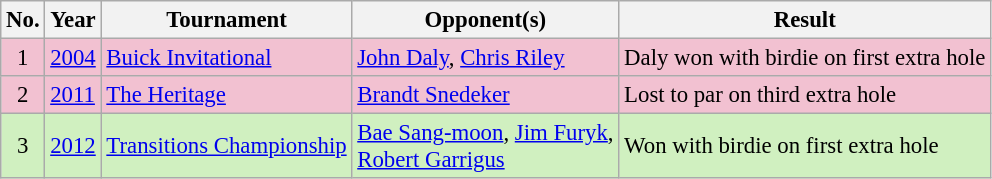<table class="wikitable" style="font-size:95%;">
<tr>
<th>No.</th>
<th>Year</th>
<th>Tournament</th>
<th>Opponent(s)</th>
<th>Result</th>
</tr>
<tr style="background:#F2C1D1;">
<td align=center>1</td>
<td><a href='#'>2004</a></td>
<td><a href='#'>Buick Invitational</a></td>
<td> <a href='#'>John Daly</a>,  <a href='#'>Chris Riley</a></td>
<td>Daly won with birdie on first extra hole</td>
</tr>
<tr style="background:#F2C1D1;">
<td align=center>2</td>
<td><a href='#'>2011</a></td>
<td><a href='#'>The Heritage</a></td>
<td> <a href='#'>Brandt Snedeker</a></td>
<td>Lost to par on third extra hole</td>
</tr>
<tr style="background:#d0f0c0;">
<td align=center>3</td>
<td><a href='#'>2012</a></td>
<td><a href='#'>Transitions Championship</a></td>
<td> <a href='#'>Bae Sang-moon</a>,  <a href='#'>Jim Furyk</a>,<br> <a href='#'>Robert Garrigus</a></td>
<td>Won with birdie on first extra hole</td>
</tr>
</table>
